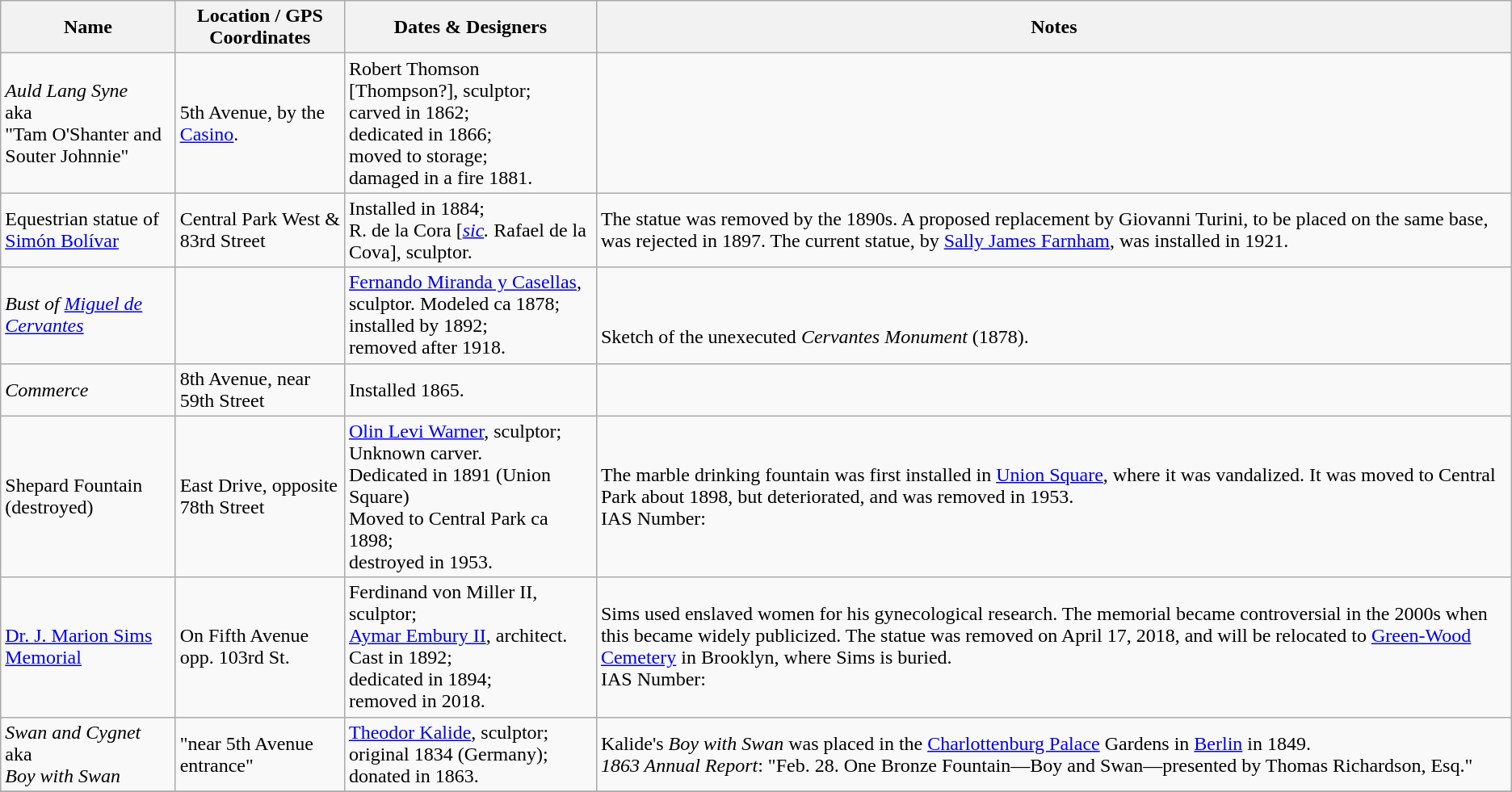<table class="wikitable sortable">
<tr>
<th> Name</th>
<th>Location / GPS Coordinates</th>
<th>Dates & Designers</th>
<th>Notes</th>
</tr>
<tr>
<td><em>Auld Lang Syne</em><br>aka<br>"Tam O'Shanter and Souter Johnnie"<br></td>
<td>5th Avenue, by the <a href='#'>Casino</a>.</td>
<td>Robert Thomson [Thompson?], sculptor;<br>carved in 1862;<br>dedicated in 1866;<br>moved to storage;<br>damaged in a fire 1881.</td>
<td></td>
</tr>
<tr>
<td>Equestrian statue of <a href='#'>Simón Bolívar</a><br></td>
<td>Central Park West & 83rd Street</td>
<td>Installed in 1884;<br>R. de la Cora [<em><a href='#'>sic</a>.</em> Rafael de la Cova], sculptor.</td>
<td>The statue was removed by the 1890s. A proposed replacement by Giovanni Turini, to be placed on the same base, was rejected in 1897. The current statue, by <a href='#'>Sally James Farnham</a>, was installed in 1921.</td>
</tr>
<tr>
<td><em>Bust of <a href='#'>Miguel de Cervantes</a></em><br></td>
<td></td>
<td><a href='#'>Fernando Miranda y Casellas</a>, sculptor. Modeled ca 1878;<br>installed by 1892;<br>removed after 1918.</td>
<td><br><br>Sketch of the unexecuted <em>Cervantes Monument</em> (1878).</td>
</tr>
<tr>
<td><em>Commerce</em><br></td>
<td>8th Avenue, near 59th Street</td>
<td>Installed 1865.</td>
<td></td>
</tr>
<tr>
<td>Shepard Fountain (destroyed)</td>
<td>East Drive, opposite 78th Street</td>
<td><a href='#'>Olin Levi Warner</a>, sculptor;<br>Unknown carver.<br>Dedicated in 1891 (Union Square)<br>Moved to Central Park ca 1898;<br>destroyed in 1953.</td>
<td>The marble drinking fountain was first installed in <a href='#'>Union Square</a>, where it was vandalized. It was moved to Central Park about 1898, but deteriorated, and was removed in 1953.<br>IAS Number: </td>
</tr>
<tr>
<td><a href='#'>Dr. J. Marion Sims Memorial</a><br></td>
<td>On Fifth Avenue opp. 103rd St.<br><small></small></td>
<td>Ferdinand von Miller II, sculptor;<br><a href='#'>Aymar Embury II</a>, architect.<br>Cast in 1892;<br>dedicated in 1894;<br>removed in 2018.</td>
<td>Sims used enslaved women for his gynecological research. The memorial became controversial in the 2000s when this became widely publicized. The statue was removed on April 17, 2018, and will be relocated to <a href='#'>Green-Wood Cemetery</a> in Brooklyn, where Sims is buried.<br>IAS Number: </td>
</tr>
<tr>
<td><em>Swan and Cygnet</em><br>aka<br><em>Boy with Swan</em><br></td>
<td>"near 5th Avenue entrance"</td>
<td><a href='#'>Theodor Kalide</a>, sculptor;<br>original 1834 (Germany);<br>donated in 1863.</td>
<td>Kalide's <em>Boy with Swan</em> was placed in the <a href='#'>Charlottenburg Palace</a> Gardens in <a href='#'>Berlin</a> in 1849.<br><em>1863 Annual Report</em>: "Feb. 28. One Bronze Fountain—Boy and Swan—presented by Thomas Richardson, Esq."</td>
</tr>
<tr>
</tr>
</table>
